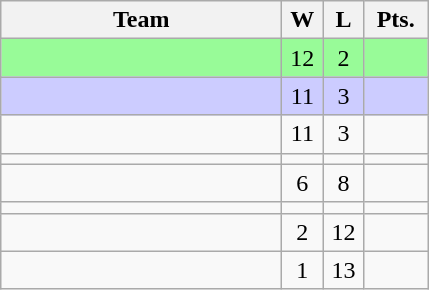<table class="wikitable" style="text-align:center">
<tr>
<th width=180px>Team</th>
<th width=20px>W</th>
<th width=20px>L</th>
<th width=35px>Pts.</th>
</tr>
<tr bgcolor=#98fb98>
<td align=left></td>
<td>12</td>
<td>2</td>
<td></td>
</tr>
<tr bgcolor=#CCCCFF>
<td align=left></td>
<td>11</td>
<td>3</td>
<td></td>
</tr>
<tr>
<td align=left></td>
<td>11</td>
<td>3</td>
<td></td>
</tr>
<tr>
<td align=left><strong></strong></td>
<td></td>
<td></td>
<td></td>
</tr>
<tr>
<td align=left></td>
<td>6</td>
<td>8</td>
<td></td>
</tr>
<tr>
<td align=left></td>
<td></td>
<td></td>
<td></td>
</tr>
<tr>
<td align=left></td>
<td>2</td>
<td>12</td>
<td></td>
</tr>
<tr>
<td align=left></td>
<td>1</td>
<td>13</td>
<td></td>
</tr>
</table>
